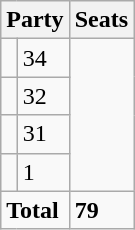<table class="wikitable">
<tr>
<th colspan=2>Party</th>
<th>Seats</th>
</tr>
<tr>
<td></td>
<td>34</td>
</tr>
<tr>
<td></td>
<td>32</td>
</tr>
<tr>
<td></td>
<td>31</td>
</tr>
<tr>
<td></td>
<td>1</td>
</tr>
<tr>
<td colspan="2"><strong>Total</strong></td>
<td><strong>79</strong></td>
</tr>
</table>
